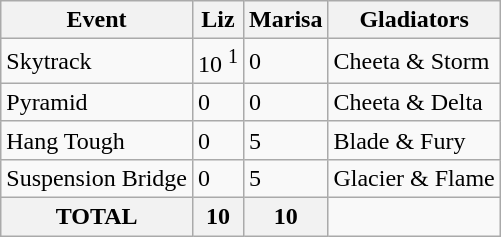<table class="wikitable">
<tr>
<th>Event</th>
<th>Liz</th>
<th>Marisa</th>
<th>Gladiators</th>
</tr>
<tr>
<td>Skytrack</td>
<td>10 <sup>1</sup></td>
<td>0</td>
<td>Cheeta & Storm</td>
</tr>
<tr>
<td>Pyramid</td>
<td>0</td>
<td>0</td>
<td>Cheeta & Delta</td>
</tr>
<tr>
<td>Hang Tough</td>
<td>0</td>
<td>5</td>
<td>Blade & Fury</td>
</tr>
<tr>
<td>Suspension Bridge</td>
<td>0</td>
<td>5</td>
<td>Glacier & Flame</td>
</tr>
<tr>
<th>TOTAL</th>
<th>10</th>
<th>10</th>
</tr>
</table>
